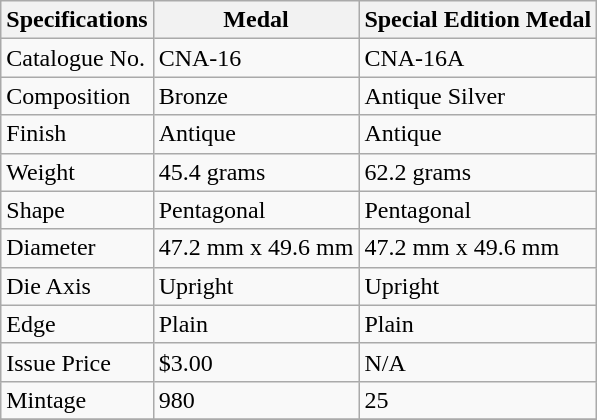<table class="wikitable">
<tr>
<th>Specifications</th>
<th>Medal</th>
<th>Special Edition Medal</th>
</tr>
<tr>
<td>Catalogue No.</td>
<td>CNA-16</td>
<td>CNA-16A</td>
</tr>
<tr>
<td>Composition</td>
<td>Bronze</td>
<td>Antique Silver</td>
</tr>
<tr>
<td>Finish</td>
<td>Antique</td>
<td>Antique</td>
</tr>
<tr>
<td>Weight</td>
<td>45.4 grams</td>
<td>62.2 grams</td>
</tr>
<tr>
<td>Shape</td>
<td>Pentagonal</td>
<td>Pentagonal</td>
</tr>
<tr>
<td>Diameter</td>
<td>47.2 mm x 49.6 mm</td>
<td>47.2 mm x 49.6 mm</td>
</tr>
<tr>
<td>Die Axis</td>
<td>Upright</td>
<td>Upright</td>
</tr>
<tr>
<td>Edge</td>
<td>Plain</td>
<td>Plain</td>
</tr>
<tr>
<td>Issue Price</td>
<td>$3.00</td>
<td>N/A</td>
</tr>
<tr>
<td>Mintage</td>
<td>980</td>
<td>25</td>
</tr>
<tr>
</tr>
</table>
